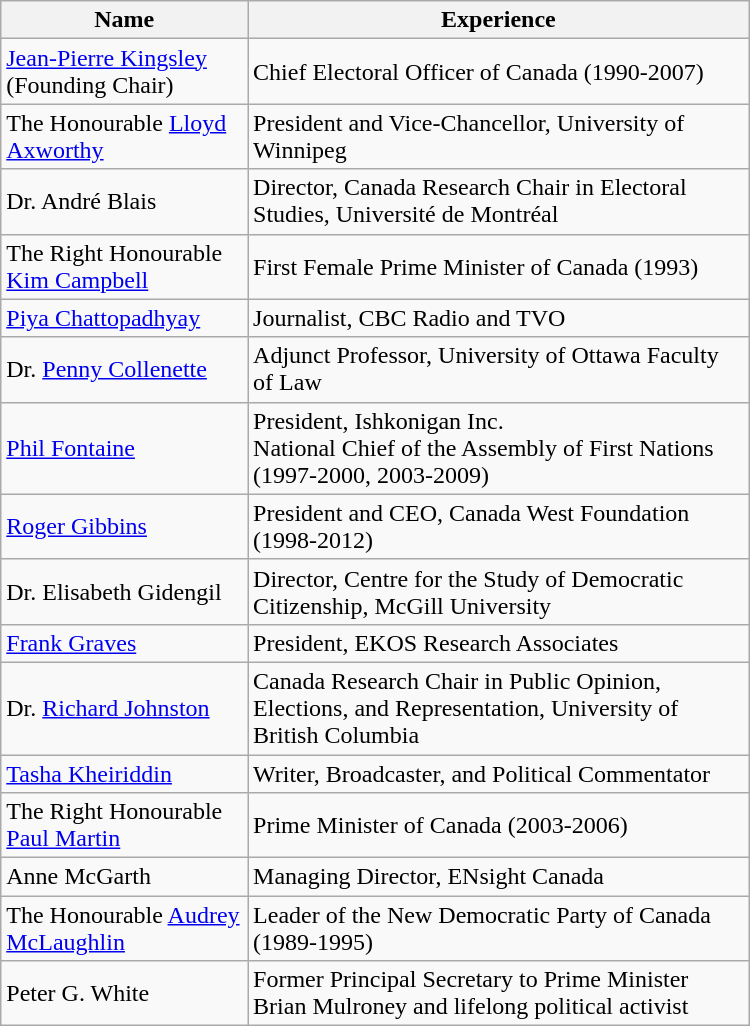<table class="wikitable" style=" width:500px">
<tr>
<th>Name</th>
<th>Experience</th>
</tr>
<tr>
<td><a href='#'>Jean-Pierre Kingsley</a> (Founding Chair)</td>
<td>Chief Electoral Officer of Canada (1990-2007)</td>
</tr>
<tr>
<td>The Honourable <a href='#'>Lloyd Axworthy</a></td>
<td>President and Vice-Chancellor, University of Winnipeg</td>
</tr>
<tr>
<td>Dr. André Blais</td>
<td>Director, Canada Research Chair in Electoral Studies, Université de Montréal</td>
</tr>
<tr>
<td>The Right Honourable <a href='#'>Kim Campbell</a></td>
<td>First Female Prime Minister of Canada (1993)</td>
</tr>
<tr>
<td><a href='#'>Piya Chattopadhyay</a></td>
<td>Journalist, CBC Radio and TVO</td>
</tr>
<tr>
<td>Dr. <a href='#'>Penny Collenette</a></td>
<td>Adjunct Professor, University of Ottawa Faculty of Law</td>
</tr>
<tr>
<td><a href='#'>Phil Fontaine</a></td>
<td>President, Ishkonigan Inc.<br>National Chief of the Assembly of First Nations (1997-2000, 2003-2009)</td>
</tr>
<tr>
<td><a href='#'>Roger Gibbins</a></td>
<td>President and CEO, Canada West Foundation (1998-2012)</td>
</tr>
<tr>
<td>Dr. Elisabeth Gidengil</td>
<td>Director, Centre for the Study of Democratic Citizenship, McGill University</td>
</tr>
<tr>
<td><a href='#'>Frank Graves</a></td>
<td>President, EKOS Research Associates</td>
</tr>
<tr>
<td>Dr. <a href='#'>Richard Johnston</a></td>
<td>Canada Research Chair in Public Opinion, Elections, and Representation, University of British Columbia</td>
</tr>
<tr>
<td><a href='#'>Tasha Kheiriddin</a></td>
<td>Writer, Broadcaster, and Political Commentator</td>
</tr>
<tr>
<td>The Right Honourable <a href='#'>Paul Martin</a></td>
<td>Prime Minister of Canada (2003-2006)</td>
</tr>
<tr>
<td>Anne McGarth</td>
<td>Managing Director, ENsight Canada</td>
</tr>
<tr>
<td>The Honourable <a href='#'>Audrey McLaughlin</a></td>
<td>Leader of the New Democratic Party of Canada (1989-1995)</td>
</tr>
<tr>
<td>Peter G. White</td>
<td>Former Principal Secretary to Prime Minister Brian Mulroney and lifelong political activist</td>
</tr>
</table>
